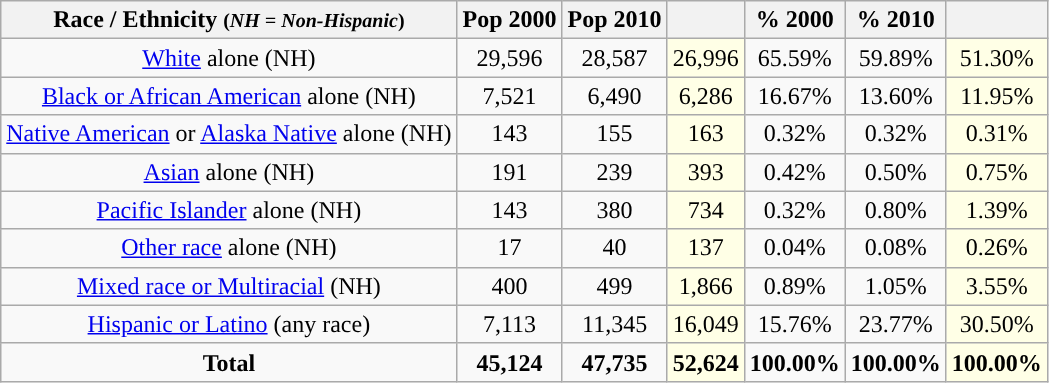<table class="wikitable" style="text-align:center;">
<tr>
<th>Race / Ethnicity <small>(<em>NH = Non-Hispanic</em>)</small></th>
<th>Pop 2000</th>
<th>Pop 2010</th>
<th></th>
<th>% 2000</th>
<th>% 2010</th>
<th></th>
</tr>
<tr>
<td><a href='#'>White</a> alone (NH)</td>
<td>29,596</td>
<td>28,587</td>
<td style='background: #ffffe6;'>26,996</td>
<td>65.59%</td>
<td>59.89%</td>
<td style='background: #ffffe6;'>51.30%</td>
</tr>
<tr>
<td><a href='#'>Black or African American</a> alone (NH)</td>
<td>7,521</td>
<td>6,490</td>
<td style='background: #ffffe6;'>6,286</td>
<td>16.67%</td>
<td>13.60%</td>
<td style='background: #ffffe6;'>11.95%</td>
</tr>
<tr>
<td><a href='#'>Native American</a> or <a href='#'>Alaska Native</a> alone (NH)</td>
<td>143</td>
<td>155</td>
<td style='background: #ffffe6;'>163</td>
<td>0.32%</td>
<td>0.32%</td>
<td style='background: #ffffe6;'>0.31%</td>
</tr>
<tr>
<td><a href='#'>Asian</a> alone (NH)</td>
<td>191</td>
<td>239</td>
<td style='background: #ffffe6;'>393</td>
<td>0.42%</td>
<td>0.50%</td>
<td style='background: #ffffe6;'>0.75%</td>
</tr>
<tr>
<td><a href='#'>Pacific Islander</a> alone (NH)</td>
<td>143</td>
<td>380</td>
<td style='background: #ffffe6;'>734</td>
<td>0.32%</td>
<td>0.80%</td>
<td style='background: #ffffe6;'>1.39%</td>
</tr>
<tr>
<td><a href='#'>Other race</a> alone (NH)</td>
<td>17</td>
<td>40</td>
<td style='background: #ffffe6;'>137</td>
<td>0.04%</td>
<td>0.08%</td>
<td style='background: #ffffe6;'>0.26%</td>
</tr>
<tr>
<td><a href='#'>Mixed race or Multiracial</a> (NH)</td>
<td>400</td>
<td>499</td>
<td style='background: #ffffe6;'>1,866</td>
<td>0.89%</td>
<td>1.05%</td>
<td style='background: #ffffe6;'>3.55%</td>
</tr>
<tr>
<td><a href='#'>Hispanic or Latino</a> (any race)</td>
<td>7,113</td>
<td>11,345</td>
<td style='background: #ffffe6;'>16,049</td>
<td>15.76%</td>
<td>23.77%</td>
<td style='background: #ffffe6;'>30.50%</td>
</tr>
<tr>
<td><strong>Total</strong></td>
<td><strong>45,124</strong></td>
<td><strong>47,735</strong></td>
<td style='background: #ffffe6;'><strong>52,624</strong></td>
<td><strong>100.00%</strong></td>
<td><strong>100.00%</strong></td>
<td style='background: #ffffe6;'><strong>100.00%</strong></td>
</tr>
</table>
